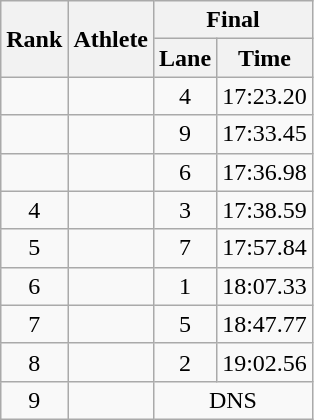<table class="wikitable sortable"  style="text-align:center">
<tr>
<th rowspan="2" data-sort-type=number>Rank</th>
<th rowspan="2">Athlete</th>
<th colspan="2">Final</th>
</tr>
<tr>
<th>Lane</th>
<th>Time</th>
</tr>
<tr>
<td></td>
<td align="left"></td>
<td>4</td>
<td>17:23.20</td>
</tr>
<tr>
<td></td>
<td align="left"></td>
<td>9</td>
<td>17:33.45</td>
</tr>
<tr>
<td></td>
<td align="left"></td>
<td>6</td>
<td>17:36.98</td>
</tr>
<tr>
<td>4</td>
<td align="left"></td>
<td>3</td>
<td>17:38.59</td>
</tr>
<tr>
<td>5</td>
<td align="left"></td>
<td>7</td>
<td>17:57.84</td>
</tr>
<tr>
<td>6</td>
<td align="left"></td>
<td>1</td>
<td>18:07.33</td>
</tr>
<tr>
<td>7</td>
<td align="left"></td>
<td>5</td>
<td>18:47.77</td>
</tr>
<tr>
<td>8</td>
<td align="left"></td>
<td>2</td>
<td>19:02.56</td>
</tr>
<tr>
<td>9</td>
<td align="left"></td>
<td colspan="2">DNS</td>
</tr>
</table>
